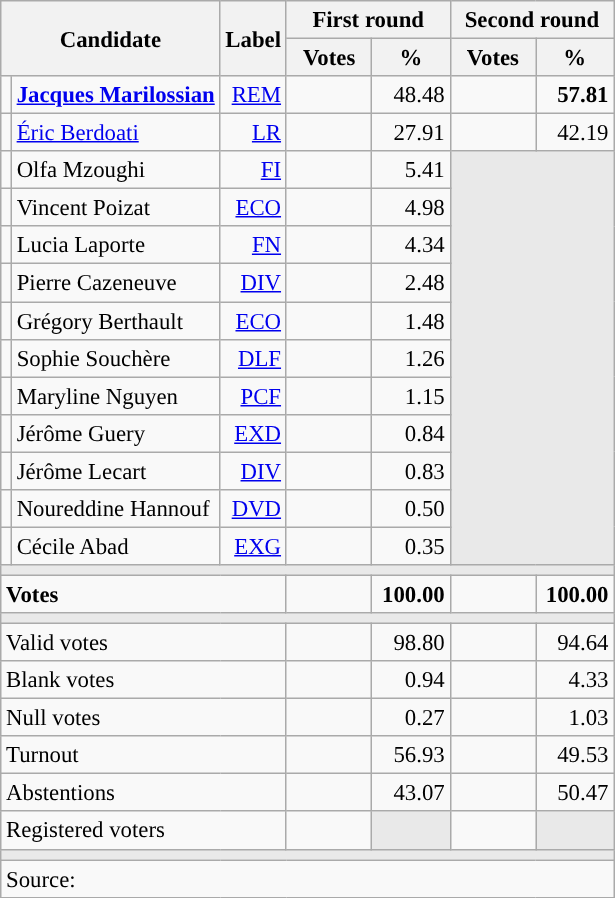<table class="wikitable" style="text-align:right;font-size:95%;">
<tr>
<th rowspan="2" colspan="2">Candidate</th>
<th rowspan="2">Label</th>
<th colspan="2">First round</th>
<th colspan="2">Second round</th>
</tr>
<tr>
<th style="width:50px;">Votes</th>
<th style="width:45px;">%</th>
<th style="width:50px;">Votes</th>
<th style="width:45px;">%</th>
</tr>
<tr>
<td style="color:inherit;background:"></td>
<td style="text-align:left;"><strong><a href='#'>Jacques Marilossian</a></strong></td>
<td><a href='#'>REM</a></td>
<td></td>
<td>48.48</td>
<td><strong></strong></td>
<td><strong>57.81</strong></td>
</tr>
<tr>
<td style="color:inherit;background:"></td>
<td style="text-align:left;"><a href='#'>Éric Berdoati</a></td>
<td><a href='#'>LR</a></td>
<td></td>
<td>27.91</td>
<td></td>
<td>42.19</td>
</tr>
<tr>
<td style="color:inherit;background:"></td>
<td style="text-align:left;">Olfa Mzoughi</td>
<td><a href='#'>FI</a></td>
<td></td>
<td>5.41</td>
<td colspan="2" rowspan="11" style="background:#E9E9E9;"></td>
</tr>
<tr>
<td style="color:inherit;background:"></td>
<td style="text-align:left;">Vincent Poizat</td>
<td><a href='#'>ECO</a></td>
<td></td>
<td>4.98</td>
</tr>
<tr>
<td style="color:inherit;background:"></td>
<td style="text-align:left;">Lucia Laporte</td>
<td><a href='#'>FN</a></td>
<td></td>
<td>4.34</td>
</tr>
<tr>
<td style="color:inherit;background:"></td>
<td style="text-align:left;">Pierre Cazeneuve</td>
<td><a href='#'>DIV</a></td>
<td></td>
<td>2.48</td>
</tr>
<tr>
<td style="color:inherit;background:"></td>
<td style="text-align:left;">Grégory Berthault</td>
<td><a href='#'>ECO</a></td>
<td></td>
<td>1.48</td>
</tr>
<tr>
<td style="color:inherit;background:"></td>
<td style="text-align:left;">Sophie Souchère</td>
<td><a href='#'>DLF</a></td>
<td></td>
<td>1.26</td>
</tr>
<tr>
<td style="color:inherit;background:"></td>
<td style="text-align:left;">Maryline Nguyen</td>
<td><a href='#'>PCF</a></td>
<td></td>
<td>1.15</td>
</tr>
<tr>
<td style="color:inherit;background:"></td>
<td style="text-align:left;">Jérôme Guery</td>
<td><a href='#'>EXD</a></td>
<td></td>
<td>0.84</td>
</tr>
<tr>
<td style="color:inherit;background:"></td>
<td style="text-align:left;">Jérôme Lecart</td>
<td><a href='#'>DIV</a></td>
<td></td>
<td>0.83</td>
</tr>
<tr>
<td style="color:inherit;background:"></td>
<td style="text-align:left;">Noureddine Hannouf</td>
<td><a href='#'>DVD</a></td>
<td></td>
<td>0.50</td>
</tr>
<tr>
<td style="color:inherit;background:"></td>
<td style="text-align:left;">Cécile Abad</td>
<td><a href='#'>EXG</a></td>
<td></td>
<td>0.35</td>
</tr>
<tr>
<td colspan="7" style="background:#E9E9E9;"></td>
</tr>
<tr style="font-weight:bold;">
<td colspan="3" style="text-align:left;">Votes</td>
<td></td>
<td>100.00</td>
<td></td>
<td>100.00</td>
</tr>
<tr>
<td colspan="7" style="background:#E9E9E9;"></td>
</tr>
<tr>
<td colspan="3" style="text-align:left;">Valid votes</td>
<td></td>
<td>98.80</td>
<td></td>
<td>94.64</td>
</tr>
<tr>
<td colspan="3" style="text-align:left;">Blank votes</td>
<td></td>
<td>0.94</td>
<td></td>
<td>4.33</td>
</tr>
<tr>
<td colspan="3" style="text-align:left;">Null votes</td>
<td></td>
<td>0.27</td>
<td></td>
<td>1.03</td>
</tr>
<tr>
<td colspan="3" style="text-align:left;">Turnout</td>
<td></td>
<td>56.93</td>
<td></td>
<td>49.53</td>
</tr>
<tr>
<td colspan="3" style="text-align:left;">Abstentions</td>
<td></td>
<td>43.07</td>
<td></td>
<td>50.47</td>
</tr>
<tr>
<td colspan="3" style="text-align:left;">Registered voters</td>
<td></td>
<td style="color:inherit;background:#E9E9E9;"></td>
<td></td>
<td style="color:inherit;background:#E9E9E9;"></td>
</tr>
<tr>
<td colspan="7" style="background:#E9E9E9;"></td>
</tr>
<tr>
<td colspan="7" style="text-align:left;">Source:</td>
</tr>
</table>
